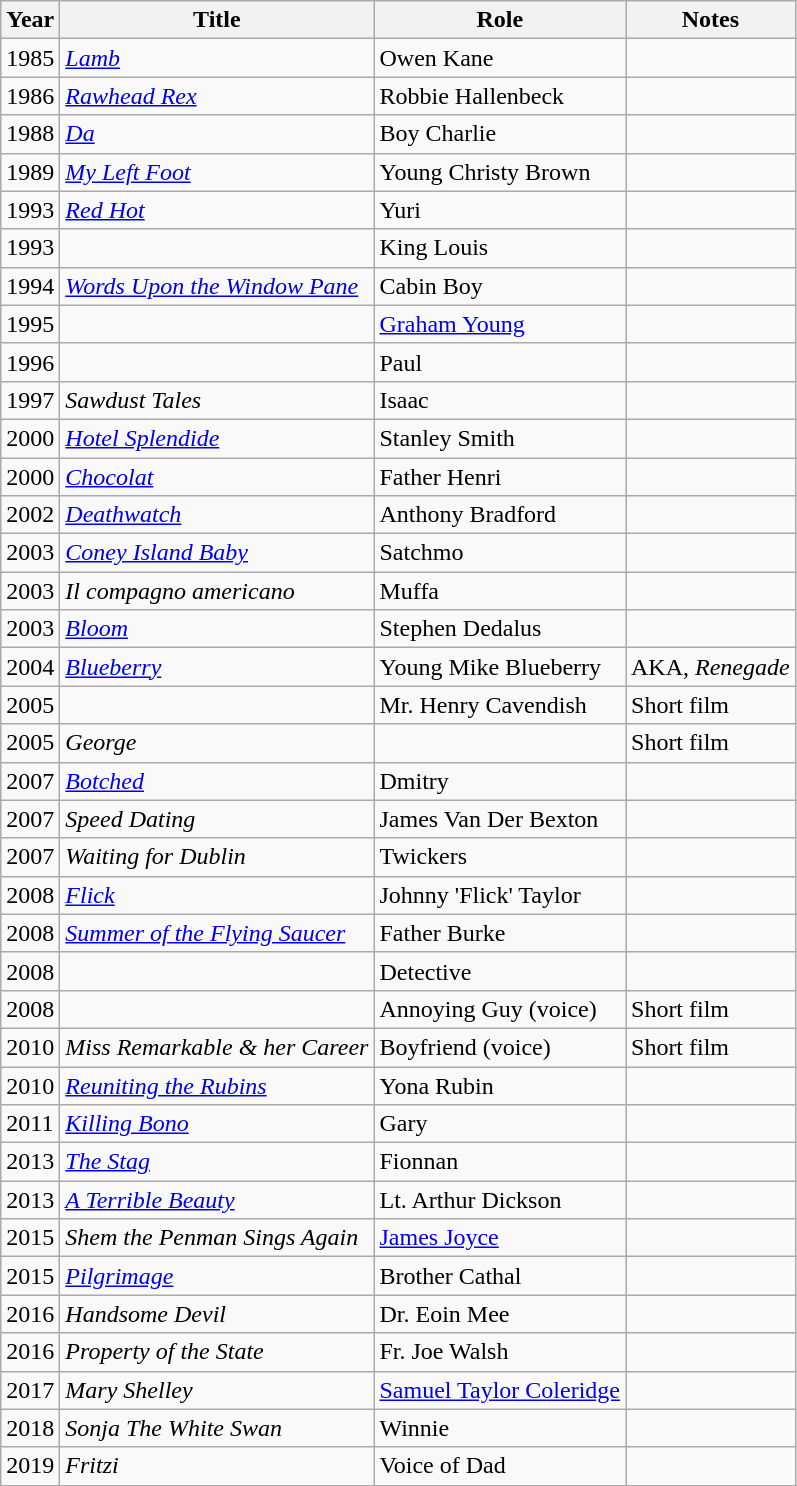<table class="wikitable sortable">
<tr>
<th>Year</th>
<th>Title</th>
<th>Role</th>
<th class="unsortable">Notes</th>
</tr>
<tr>
<td>1985</td>
<td><em><a href='#'>Lamb</a></em></td>
<td>Owen Kane</td>
<td></td>
</tr>
<tr>
<td>1986</td>
<td><em><a href='#'>Rawhead Rex</a></em></td>
<td>Robbie Hallenbeck</td>
<td></td>
</tr>
<tr>
<td>1988</td>
<td><em><a href='#'>Da</a></em></td>
<td>Boy Charlie</td>
<td></td>
</tr>
<tr>
<td>1989</td>
<td><em><a href='#'>My Left Foot</a></em></td>
<td>Young Christy Brown</td>
<td></td>
</tr>
<tr>
<td>1993</td>
<td><em><a href='#'>Red Hot</a></em></td>
<td>Yuri</td>
<td></td>
</tr>
<tr>
<td>1993</td>
<td><em></em></td>
<td>King Louis</td>
<td></td>
</tr>
<tr>
<td>1994</td>
<td><em><a href='#'>Words Upon the Window Pane</a></em></td>
<td>Cabin Boy</td>
<td></td>
</tr>
<tr>
<td>1995</td>
<td><em></em></td>
<td><a href='#'>Graham Young</a></td>
<td></td>
</tr>
<tr>
<td>1996</td>
<td><em></em></td>
<td>Paul</td>
<td></td>
</tr>
<tr>
<td>1997</td>
<td><em>Sawdust Tales</em></td>
<td>Isaac</td>
<td></td>
</tr>
<tr>
<td>2000</td>
<td><em><a href='#'>Hotel Splendide</a></em></td>
<td>Stanley Smith</td>
<td></td>
</tr>
<tr>
<td>2000</td>
<td><em><a href='#'>Chocolat</a></em></td>
<td>Father Henri</td>
<td></td>
</tr>
<tr>
<td>2002</td>
<td><em><a href='#'>Deathwatch</a></em></td>
<td>Anthony Bradford</td>
<td></td>
</tr>
<tr>
<td>2003</td>
<td><em><a href='#'>Coney Island Baby</a></em></td>
<td>Satchmo</td>
<td></td>
</tr>
<tr>
<td>2003</td>
<td><em>Il compagno americano</em></td>
<td>Muffa</td>
<td></td>
</tr>
<tr>
<td>2003</td>
<td><em><a href='#'>Bloom</a></em></td>
<td>Stephen Dedalus</td>
<td></td>
</tr>
<tr>
<td>2004</td>
<td><em><a href='#'>Blueberry</a></em></td>
<td>Young Mike Blueberry</td>
<td>AKA, <em>Renegade</em></td>
</tr>
<tr>
<td>2005</td>
<td><em></em></td>
<td>Mr. Henry Cavendish</td>
<td>Short film</td>
</tr>
<tr>
<td>2005</td>
<td><em>George</em></td>
<td></td>
<td>Short film</td>
</tr>
<tr>
<td>2007</td>
<td><em><a href='#'>Botched</a></em></td>
<td>Dmitry</td>
<td></td>
</tr>
<tr>
<td>2007</td>
<td><em>Speed Dating</em></td>
<td>James Van Der Bexton</td>
<td></td>
</tr>
<tr>
<td>2007</td>
<td><em>Waiting for Dublin</em></td>
<td>Twickers</td>
<td></td>
</tr>
<tr>
<td>2008</td>
<td><em><a href='#'>Flick</a></em></td>
<td>Johnny 'Flick' Taylor</td>
<td></td>
</tr>
<tr>
<td>2008</td>
<td><em><a href='#'>Summer of the Flying Saucer</a></em></td>
<td>Father Burke</td>
<td></td>
</tr>
<tr>
<td>2008</td>
<td><em></em></td>
<td>Detective</td>
<td></td>
</tr>
<tr>
<td>2008</td>
<td><em></em></td>
<td>Annoying Guy (voice)</td>
<td>Short film</td>
</tr>
<tr>
<td>2010</td>
<td><em>Miss Remarkable & her Career</em></td>
<td>Boyfriend (voice)</td>
<td>Short film</td>
</tr>
<tr>
<td>2010</td>
<td><em><a href='#'>Reuniting the Rubins</a></em></td>
<td>Yona Rubin</td>
<td></td>
</tr>
<tr>
<td>2011</td>
<td><em><a href='#'>Killing Bono</a></em></td>
<td>Gary</td>
<td></td>
</tr>
<tr>
<td>2013</td>
<td><em><a href='#'>The Stag</a></em></td>
<td>Fionnan</td>
<td></td>
</tr>
<tr>
<td>2013</td>
<td><em><a href='#'>A Terrible Beauty</a></em></td>
<td>Lt. Arthur Dickson</td>
<td></td>
</tr>
<tr>
<td>2015</td>
<td><em>Shem the Penman Sings Again</em></td>
<td><a href='#'>James Joyce</a></td>
<td></td>
</tr>
<tr>
<td>2015</td>
<td><em><a href='#'>Pilgrimage</a></em></td>
<td>Brother Cathal</td>
<td></td>
</tr>
<tr>
<td>2016</td>
<td><em>Handsome Devil</em></td>
<td>Dr. Eoin Mee</td>
<td></td>
</tr>
<tr>
<td>2016</td>
<td><em>Property of the State</em></td>
<td>Fr. Joe Walsh</td>
</tr>
<tr>
<td>2017</td>
<td><em>Mary Shelley</em></td>
<td><a href='#'>Samuel Taylor Coleridge</a></td>
<td></td>
</tr>
<tr>
<td>2018</td>
<td><em>Sonja The White Swan</em></td>
<td>Winnie</td>
<td></td>
</tr>
<tr>
<td>2019</td>
<td><em>Fritzi</em></td>
<td>Voice of Dad</td>
<td></td>
</tr>
<tr>
</tr>
</table>
